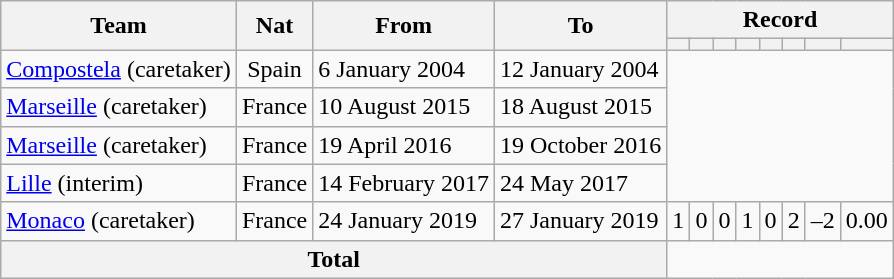<table class="wikitable" style="text-align: center">
<tr>
<th rowspan="2">Team</th>
<th rowspan="2">Nat</th>
<th rowspan="2">From</th>
<th rowspan="2">To</th>
<th colspan="9">Record</th>
</tr>
<tr>
<th></th>
<th></th>
<th></th>
<th></th>
<th></th>
<th></th>
<th></th>
<th></th>
</tr>
<tr>
<td align=left><a href='#'>Compostela</a> (caretaker)</td>
<td>Spain</td>
<td align=left>6 January 2004</td>
<td align=left>12 January 2004<br></td>
</tr>
<tr>
<td align=left><a href='#'>Marseille</a> (caretaker)</td>
<td>France</td>
<td align=left>10 August 2015</td>
<td align=left>18 August 2015<br></td>
</tr>
<tr>
<td align=left><a href='#'>Marseille</a> (caretaker)</td>
<td>France</td>
<td align=left>19 April 2016</td>
<td align=left>19 October 2016<br></td>
</tr>
<tr>
<td align=left><a href='#'>Lille</a> (interim)</td>
<td>France</td>
<td align=left>14 February 2017</td>
<td align=left>24 May 2017<br></td>
</tr>
<tr>
<td align=left><a href='#'>Monaco</a> (caretaker)</td>
<td>France</td>
<td align=left>24 January 2019</td>
<td align=left>27 January 2019</td>
<td>1</td>
<td>0</td>
<td>0</td>
<td>1</td>
<td>0</td>
<td>2</td>
<td>–2</td>
<td>0.00</td>
</tr>
<tr>
<th colspan="4">Total<br></th>
</tr>
</table>
